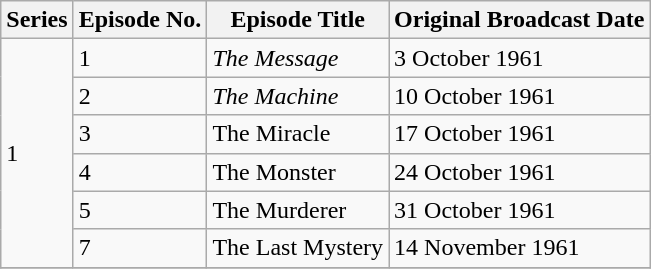<table class="wikitable">
<tr>
<th>Series</th>
<th>Episode No.</th>
<th>Episode Title</th>
<th>Original Broadcast Date</th>
</tr>
<tr>
<td rowspan="6">1</td>
<td>1</td>
<td><em>The Message</em></td>
<td>3 October 1961</td>
</tr>
<tr>
<td>2</td>
<td><em>The Machine</em></td>
<td>10 October 1961</td>
</tr>
<tr>
<td>3</td>
<td>The Miracle</td>
<td>17 October 1961</td>
</tr>
<tr>
<td>4</td>
<td>The Monster</td>
<td>24 October 1961</td>
</tr>
<tr>
<td>5</td>
<td>The Murderer</td>
<td>31 October 1961</td>
</tr>
<tr>
<td>7</td>
<td>The Last Mystery</td>
<td>14 November 1961</td>
</tr>
<tr>
</tr>
</table>
